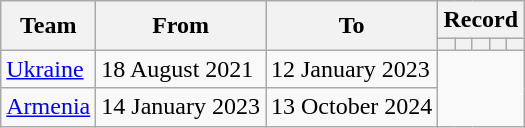<table class="wikitable" style="text-align:center">
<tr>
<th rowspan="2">Team</th>
<th rowspan="2">From</th>
<th rowspan="2">To</th>
<th colspan="5">Record</th>
</tr>
<tr>
<th></th>
<th></th>
<th></th>
<th></th>
<th></th>
</tr>
<tr>
<td align="left"><a href='#'>Ukraine</a></td>
<td align="left">18 August 2021</td>
<td align="left">12 January 2023<br></td>
</tr>
<tr>
<td align="left"><a href='#'>Armenia</a></td>
<td align="left">14 January 2023</td>
<td align="left">13 October 2024<br></td>
</tr>
</table>
